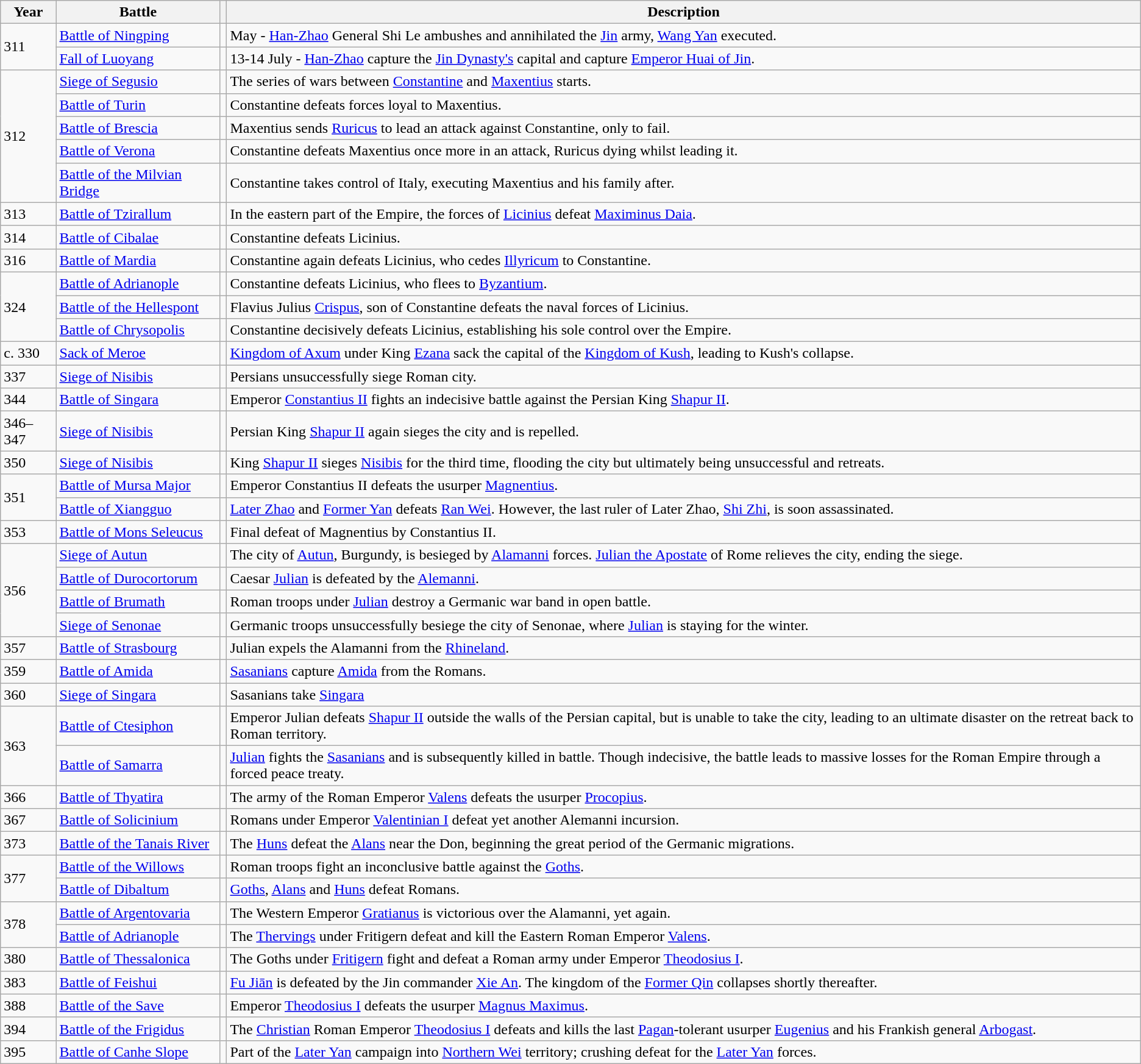<table class="wikitable sortable">
<tr>
<th class="unsortable">Year</th>
<th class="unsortable">Battle</th>
<th></th>
<th class="unsortable">Description</th>
</tr>
<tr>
<td rowspan="2">311</td>
<td><a href='#'>Battle of Ningping</a></td>
<td></td>
<td>May - <a href='#'>Han-Zhao</a> General Shi Le ambushes and annihilated the <a href='#'>Jin</a> army, <a href='#'>Wang Yan</a> executed.</td>
</tr>
<tr>
<td><a href='#'>Fall of Luoyang</a></td>
<td></td>
<td>13-14 July - <a href='#'>Han-Zhao</a> capture the <a href='#'>Jin Dynasty's</a> capital and capture <a href='#'>Emperor Huai of Jin</a>.</td>
</tr>
<tr>
<td rowspan="5">312</td>
<td><a href='#'>Siege of Segusio</a></td>
<td></td>
<td>The series of wars between <a href='#'>Constantine</a> and <a href='#'>Maxentius</a> starts.</td>
</tr>
<tr>
<td><a href='#'>Battle of Turin</a></td>
<td></td>
<td>Constantine defeats forces loyal to Maxentius.</td>
</tr>
<tr>
<td><a href='#'>Battle of Brescia</a></td>
<td></td>
<td>Maxentius sends <a href='#'>Ruricus</a> to lead an attack against Constantine, only to fail.</td>
</tr>
<tr>
<td><a href='#'>Battle of Verona</a></td>
<td></td>
<td>Constantine defeats Maxentius once more in an attack, Ruricus dying whilst leading it.</td>
</tr>
<tr>
<td><a href='#'>Battle of the Milvian Bridge</a></td>
<td></td>
<td>Constantine takes control of Italy, executing Maxentius and his family after.</td>
</tr>
<tr>
<td>313</td>
<td><a href='#'>Battle of Tzirallum</a></td>
<td></td>
<td>In the eastern part of the Empire, the forces of <a href='#'>Licinius</a> defeat <a href='#'>Maximinus Daia</a>.</td>
</tr>
<tr>
<td>314</td>
<td><a href='#'>Battle of Cibalae</a></td>
<td></td>
<td>Constantine defeats Licinius.</td>
</tr>
<tr>
<td>316</td>
<td><a href='#'>Battle of Mardia</a></td>
<td></td>
<td>Constantine again defeats Licinius, who cedes <a href='#'>Illyricum</a> to Constantine.</td>
</tr>
<tr>
<td rowspan="3">324</td>
<td><a href='#'>Battle of Adrianople</a></td>
<td></td>
<td>Constantine defeats Licinius, who flees to <a href='#'>Byzantium</a>.</td>
</tr>
<tr>
<td><a href='#'>Battle of the Hellespont</a></td>
<td></td>
<td>Flavius Julius <a href='#'>Crispus</a>, son of Constantine defeats the naval forces of Licinius.</td>
</tr>
<tr>
<td><a href='#'>Battle of Chrysopolis</a></td>
<td></td>
<td>Constantine decisively defeats Licinius, establishing his sole control over the Empire.</td>
</tr>
<tr>
<td>c. 330</td>
<td><a href='#'>Sack of Meroe</a></td>
<td></td>
<td><a href='#'>Kingdom of Axum</a> under King <a href='#'>Ezana</a> sack the capital of the <a href='#'>Kingdom of Kush</a>, leading to Kush's collapse.</td>
</tr>
<tr>
<td>337</td>
<td><a href='#'>Siege of Nisibis</a></td>
<td></td>
<td>Persians unsuccessfully siege Roman city.</td>
</tr>
<tr>
<td>344</td>
<td><a href='#'>Battle of Singara</a></td>
<td></td>
<td>Emperor <a href='#'>Constantius II</a> fights an indecisive battle against the Persian King <a href='#'>Shapur II</a>.</td>
</tr>
<tr>
<td>346–347</td>
<td><a href='#'>Siege of Nisibis</a></td>
<td></td>
<td>Persian King <a href='#'>Shapur II</a> again sieges the city and is repelled.</td>
</tr>
<tr>
<td>350</td>
<td><a href='#'>Siege of Nisibis</a></td>
<td></td>
<td>King <a href='#'>Shapur II</a> sieges <a href='#'>Nisibis</a> for the third time, flooding the city but ultimately being unsuccessful and retreats.</td>
</tr>
<tr>
<td rowspan="2">351</td>
<td><a href='#'>Battle of Mursa Major</a></td>
<td></td>
<td>Emperor Constantius II defeats the usurper <a href='#'>Magnentius</a>.</td>
</tr>
<tr>
<td><a href='#'>Battle of Xiangguo</a></td>
<td></td>
<td><a href='#'>Later Zhao</a> and <a href='#'>Former Yan</a> defeats <a href='#'>Ran Wei</a>. However, the last ruler of Later Zhao, <a href='#'>Shi Zhi</a>, is soon assassinated.</td>
</tr>
<tr>
<td>353</td>
<td><a href='#'>Battle of Mons Seleucus</a></td>
<td></td>
<td>Final defeat of Magnentius by Constantius II.</td>
</tr>
<tr>
<td rowspan="4">356</td>
<td><a href='#'>Siege of Autun</a></td>
<td></td>
<td>The city of <a href='#'>Autun</a>, Burgundy, is besieged by <a href='#'>Alamanni</a> forces. <a href='#'>Julian the Apostate</a> of Rome relieves the city, ending the siege.</td>
</tr>
<tr>
<td><a href='#'>Battle of Durocortorum</a></td>
<td></td>
<td>Caesar <a href='#'>Julian</a> is defeated by the <a href='#'>Alemanni</a>.</td>
</tr>
<tr>
<td><a href='#'>Battle of Brumath</a></td>
<td></td>
<td>Roman troops under <a href='#'>Julian</a> destroy a Germanic war band in open battle.</td>
</tr>
<tr>
<td><a href='#'>Siege of Senonae</a></td>
<td></td>
<td>Germanic troops unsuccessfully besiege the city of Senonae, where <a href='#'>Julian</a> is staying for the winter.</td>
</tr>
<tr>
<td>357</td>
<td><a href='#'>Battle of Strasbourg</a></td>
<td></td>
<td>Julian expels the Alamanni from the <a href='#'>Rhineland</a>.</td>
</tr>
<tr>
<td>359</td>
<td><a href='#'>Battle of Amida</a></td>
<td></td>
<td><a href='#'>Sasanians</a> capture <a href='#'>Amida</a> from the Romans.</td>
</tr>
<tr>
<td>360</td>
<td><a href='#'>Siege of Singara</a></td>
<td></td>
<td>Sasanians take <a href='#'>Singara</a></td>
</tr>
<tr>
<td rowspan="2">363</td>
<td><a href='#'>Battle of Ctesiphon</a></td>
<td></td>
<td>Emperor Julian defeats <a href='#'>Shapur II</a> outside the walls of the Persian capital, but is unable to take the city, leading to an ultimate disaster on the retreat back to Roman territory.</td>
</tr>
<tr>
<td><a href='#'>Battle of Samarra</a></td>
<td></td>
<td><a href='#'>Julian</a> fights the <a href='#'>Sasanians</a> and is subsequently killed in battle. Though indecisive, the battle leads to massive losses for the Roman Empire through a forced peace treaty.</td>
</tr>
<tr>
<td>366</td>
<td><a href='#'>Battle of Thyatira</a></td>
<td></td>
<td>The army of the Roman Emperor <a href='#'>Valens</a> defeats the usurper <a href='#'>Procopius</a>.</td>
</tr>
<tr>
<td>367</td>
<td><a href='#'>Battle of Solicinium</a></td>
<td></td>
<td>Romans under Emperor <a href='#'>Valentinian I</a> defeat yet another Alemanni incursion.</td>
</tr>
<tr>
<td>373</td>
<td><a href='#'>Battle of the Tanais River</a></td>
<td></td>
<td>The <a href='#'>Huns</a> defeat the <a href='#'>Alans</a> near the Don, beginning the great period of the Germanic migrations.</td>
</tr>
<tr>
<td rowspan="2">377</td>
<td><a href='#'>Battle of the Willows</a></td>
<td></td>
<td>Roman troops fight an inconclusive battle against the <a href='#'>Goths</a>.</td>
</tr>
<tr>
<td><a href='#'>Battle of Dibaltum</a></td>
<td></td>
<td><a href='#'>Goths</a>, <a href='#'>Alans</a> and <a href='#'>Huns</a> defeat Romans.</td>
</tr>
<tr>
<td rowspan="2">378</td>
<td><a href='#'>Battle of Argentovaria</a></td>
<td></td>
<td>The Western Emperor <a href='#'>Gratianus</a> is victorious over the Alamanni, yet again.</td>
</tr>
<tr>
<td><a href='#'>Battle of Adrianople</a></td>
<td></td>
<td>The <a href='#'>Thervings</a> under Fritigern defeat and kill the Eastern Roman Emperor <a href='#'>Valens</a>.</td>
</tr>
<tr>
<td>380</td>
<td><a href='#'>Battle of Thessalonica</a></td>
<td></td>
<td>The Goths under <a href='#'>Fritigern</a> fight and defeat a Roman army under Emperor <a href='#'>Theodosius I</a>.</td>
</tr>
<tr>
<td>383</td>
<td><a href='#'>Battle of Feishui</a></td>
<td></td>
<td><a href='#'>Fu Jiān</a> is defeated by the Jin commander <a href='#'>Xie An</a>. The kingdom of the <a href='#'>Former Qin</a> collapses shortly thereafter.</td>
</tr>
<tr>
<td>388</td>
<td><a href='#'>Battle of the Save</a></td>
<td></td>
<td>Emperor <a href='#'>Theodosius I</a> defeats the usurper <a href='#'>Magnus Maximus</a>.</td>
</tr>
<tr>
<td>394</td>
<td><a href='#'>Battle of the Frigidus</a></td>
<td></td>
<td>The <a href='#'>Christian</a> Roman Emperor <a href='#'>Theodosius I</a> defeats and kills the last <a href='#'>Pagan</a>-tolerant usurper <a href='#'>Eugenius</a> and his Frankish general <a href='#'>Arbogast</a>.</td>
</tr>
<tr>
<td>395</td>
<td><a href='#'>Battle of Canhe Slope</a></td>
<td></td>
<td>Part of the <a href='#'>Later Yan</a> campaign into <a href='#'>Northern Wei</a> territory; crushing defeat for the <a href='#'>Later Yan</a> forces.</td>
</tr>
</table>
